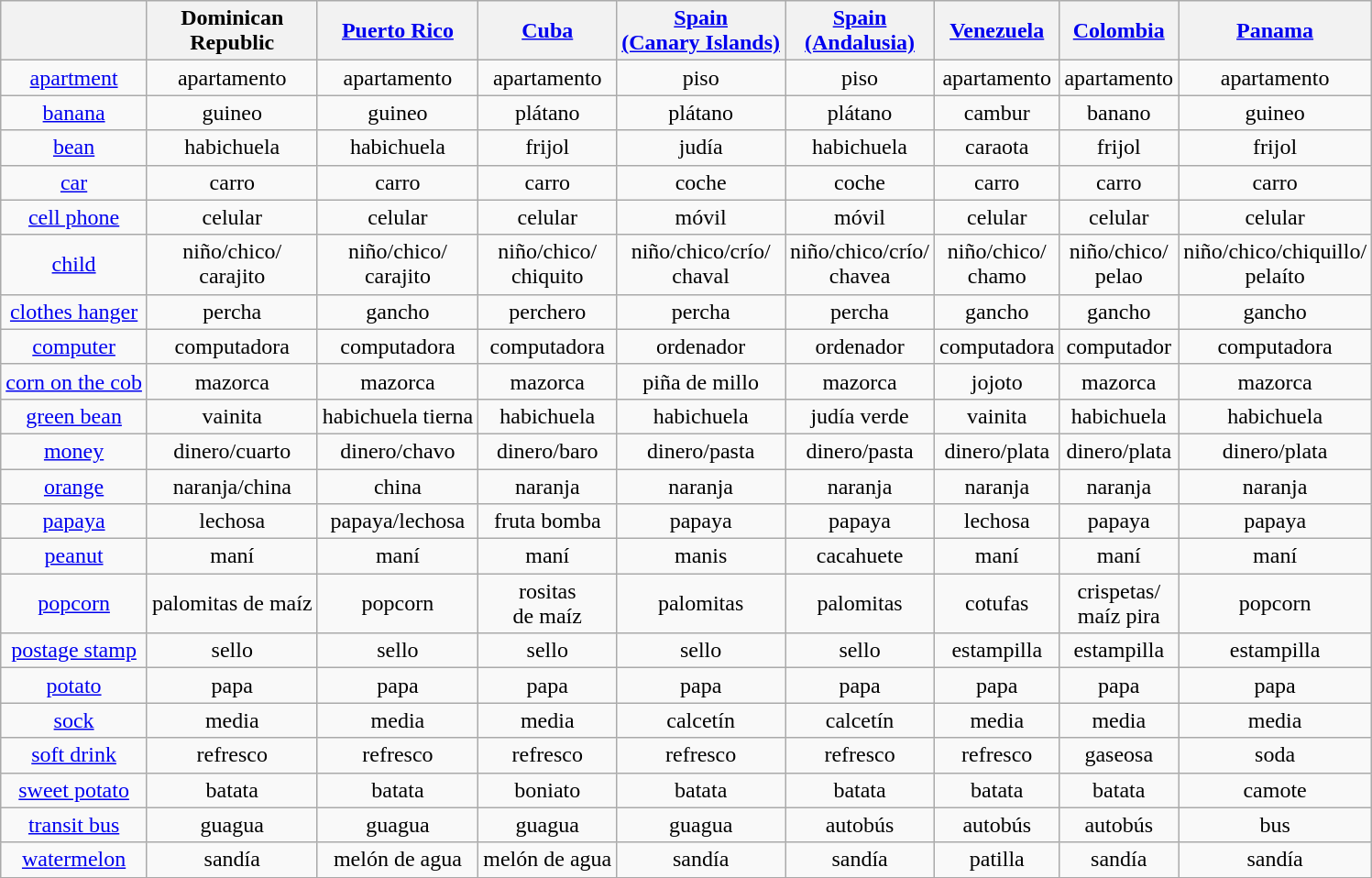<table class="wikitable" style="text-align: center">
<tr>
<th></th>
<th>Dominican <br> Republic</th>
<th><a href='#'>Puerto Rico</a></th>
<th><a href='#'>Cuba</a></th>
<th><a href='#'>Spain <br> (Canary Islands)</a></th>
<th><a href='#'>Spain <br> (Andalusia)</a></th>
<th><a href='#'>Venezuela</a></th>
<th><a href='#'>Colombia</a></th>
<th><a href='#'>Panama</a></th>
</tr>
<tr>
<td><a href='#'>apartment</a></td>
<td>apartamento</td>
<td>apartamento</td>
<td>apartamento</td>
<td>piso</td>
<td>piso</td>
<td>apartamento</td>
<td>apartamento</td>
<td>apartamento</td>
</tr>
<tr>
<td><a href='#'>banana</a></td>
<td>guineo</td>
<td>guineo</td>
<td>plátano</td>
<td>plátano</td>
<td>plátano</td>
<td>cambur</td>
<td>banano</td>
<td>guineo</td>
</tr>
<tr>
<td><a href='#'>bean</a></td>
<td>habichuela</td>
<td>habichuela</td>
<td>frijol</td>
<td>judía</td>
<td>habichuela</td>
<td>caraota</td>
<td>frijol</td>
<td>frijol</td>
</tr>
<tr>
<td><a href='#'>car</a></td>
<td>carro</td>
<td>carro</td>
<td>carro</td>
<td>coche</td>
<td>coche</td>
<td>carro</td>
<td>carro</td>
<td>carro</td>
</tr>
<tr>
<td><a href='#'>cell phone</a></td>
<td>celular</td>
<td>celular</td>
<td>celular</td>
<td>móvil</td>
<td>móvil</td>
<td>celular</td>
<td>celular</td>
<td>celular</td>
</tr>
<tr>
<td><a href='#'>child</a></td>
<td>niño/chico/<br>carajito</td>
<td>niño/chico/ <br> carajito</td>
<td>niño/chico/<br>chiquito</td>
<td>niño/chico/crío/<br>chaval</td>
<td>niño/chico/crío/<br>chavea</td>
<td>niño/chico/<br>chamo</td>
<td>niño/chico/<br>pelao</td>
<td>niño/chico/chiquillo/<br>pelaíto</td>
</tr>
<tr>
<td><a href='#'>clothes hanger</a></td>
<td>percha</td>
<td>gancho</td>
<td>perchero</td>
<td>percha</td>
<td>percha</td>
<td>gancho</td>
<td>gancho</td>
<td>gancho</td>
</tr>
<tr>
<td><a href='#'>computer</a></td>
<td>computadora</td>
<td>computadora</td>
<td>computadora</td>
<td>ordenador</td>
<td>ordenador</td>
<td>computadora</td>
<td>computador</td>
<td>computadora</td>
</tr>
<tr>
<td><a href='#'>corn on the cob</a></td>
<td>mazorca</td>
<td>mazorca</td>
<td>mazorca</td>
<td>piña de millo</td>
<td>mazorca</td>
<td>jojoto</td>
<td>mazorca</td>
<td>mazorca</td>
</tr>
<tr>
<td><a href='#'>green bean</a></td>
<td>vainita</td>
<td>habichuela tierna</td>
<td>habichuela</td>
<td>habichuela</td>
<td>judía verde</td>
<td>vainita</td>
<td>habichuela</td>
<td>habichuela</td>
</tr>
<tr>
<td><a href='#'>money</a></td>
<td>dinero/cuarto</td>
<td>dinero/chavo</td>
<td>dinero/baro</td>
<td>dinero/pasta</td>
<td>dinero/pasta</td>
<td>dinero/plata</td>
<td>dinero/plata</td>
<td>dinero/plata</td>
</tr>
<tr>
<td><a href='#'>orange</a></td>
<td>naranja/china</td>
<td>china</td>
<td>naranja</td>
<td>naranja</td>
<td>naranja</td>
<td>naranja</td>
<td>naranja</td>
<td>naranja</td>
</tr>
<tr>
<td><a href='#'>papaya</a></td>
<td>lechosa</td>
<td>papaya/lechosa</td>
<td>fruta bomba</td>
<td>papaya</td>
<td>papaya</td>
<td>lechosa</td>
<td>papaya</td>
<td>papaya</td>
</tr>
<tr>
<td><a href='#'>peanut</a></td>
<td>maní</td>
<td>maní</td>
<td>maní</td>
<td>manis</td>
<td>cacahuete</td>
<td>maní</td>
<td>maní</td>
<td>maní</td>
</tr>
<tr>
<td><a href='#'>popcorn</a></td>
<td>palomitas de maíz</td>
<td>popcorn</td>
<td>rositas <br>de maíz</td>
<td>palomitas</td>
<td>palomitas</td>
<td>cotufas</td>
<td>crispetas/<br>maíz pira</td>
<td>popcorn</td>
</tr>
<tr>
<td><a href='#'>postage stamp</a></td>
<td>sello</td>
<td>sello</td>
<td>sello</td>
<td>sello</td>
<td>sello</td>
<td>estampilla</td>
<td>estampilla</td>
<td>estampilla</td>
</tr>
<tr>
<td><a href='#'>potato</a></td>
<td>papa</td>
<td>papa</td>
<td>papa</td>
<td>papa</td>
<td>papa</td>
<td>papa</td>
<td>papa</td>
<td>papa</td>
</tr>
<tr>
<td><a href='#'>sock</a></td>
<td>media</td>
<td>media</td>
<td>media</td>
<td>calcetín</td>
<td>calcetín</td>
<td>media</td>
<td>media</td>
<td>media</td>
</tr>
<tr>
<td><a href='#'>soft drink</a></td>
<td>refresco</td>
<td>refresco</td>
<td>refresco</td>
<td>refresco</td>
<td>refresco</td>
<td>refresco</td>
<td>gaseosa</td>
<td>soda</td>
</tr>
<tr>
<td><a href='#'>sweet potato</a></td>
<td>batata</td>
<td>batata</td>
<td>boniato</td>
<td>batata</td>
<td>batata</td>
<td>batata</td>
<td>batata</td>
<td>camote</td>
</tr>
<tr>
<td><a href='#'>transit bus</a></td>
<td>guagua</td>
<td>guagua</td>
<td>guagua</td>
<td>guagua</td>
<td>autobús</td>
<td>autobús</td>
<td>autobús</td>
<td>bus</td>
</tr>
<tr>
<td><a href='#'>watermelon</a></td>
<td>sandía</td>
<td>melón de agua</td>
<td>melón de agua</td>
<td>sandía</td>
<td>sandía</td>
<td>patilla</td>
<td>sandía</td>
<td>sandía</td>
</tr>
<tr>
</tr>
</table>
